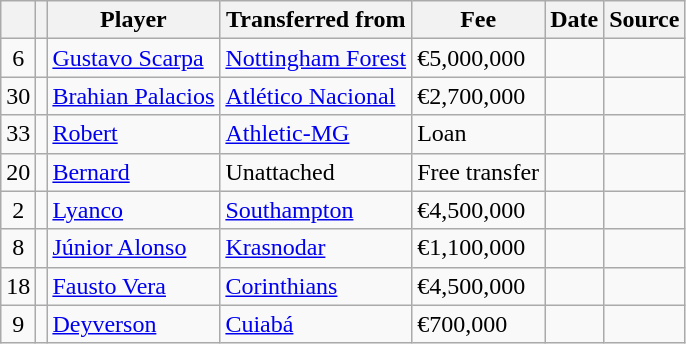<table class="wikitable plainrowheaders sortable">
<tr>
<th></th>
<th></th>
<th>Player</th>
<th>Transferred from</th>
<th>Fee</th>
<th>Date</th>
<th>Source</th>
</tr>
<tr>
<td align=center>6</td>
<td align=center></td>
<td> <a href='#'>Gustavo Scarpa</a></td>
<td> <a href='#'>Nottingham Forest</a></td>
<td>€5,000,000</td>
<td></td>
<td align=center></td>
</tr>
<tr>
<td align=center>30</td>
<td align=center></td>
<td> <a href='#'>Brahian Palacios</a></td>
<td> <a href='#'>Atlético Nacional</a></td>
<td>€2,700,000</td>
<td></td>
<td align=center></td>
</tr>
<tr>
<td align=center>33</td>
<td align=center></td>
<td> <a href='#'>Robert</a></td>
<td><a href='#'>Athletic-MG</a></td>
<td>Loan</td>
<td></td>
<td align=center></td>
</tr>
<tr>
<td align=center>20</td>
<td align=center></td>
<td> <a href='#'>Bernard</a></td>
<td>Unattached</td>
<td>Free transfer</td>
<td></td>
<td align=center></td>
</tr>
<tr>
<td align=center>2</td>
<td align=center></td>
<td> <a href='#'>Lyanco</a></td>
<td> <a href='#'>Southampton</a></td>
<td>€4,500,000</td>
<td></td>
<td align=center></td>
</tr>
<tr>
<td align=center>8</td>
<td align=center></td>
<td> <a href='#'>Júnior Alonso</a></td>
<td> <a href='#'>Krasnodar</a></td>
<td>€1,100,000</td>
<td></td>
<td align=center></td>
</tr>
<tr>
<td align=center>18</td>
<td align=center></td>
<td> <a href='#'>Fausto Vera</a></td>
<td><a href='#'>Corinthians</a></td>
<td>€4,500,000</td>
<td></td>
<td align=center></td>
</tr>
<tr>
<td align=center>9</td>
<td align=center></td>
<td> <a href='#'>Deyverson</a></td>
<td><a href='#'>Cuiabá</a></td>
<td>€700,000</td>
<td></td>
<td align=center></td>
</tr>
</table>
